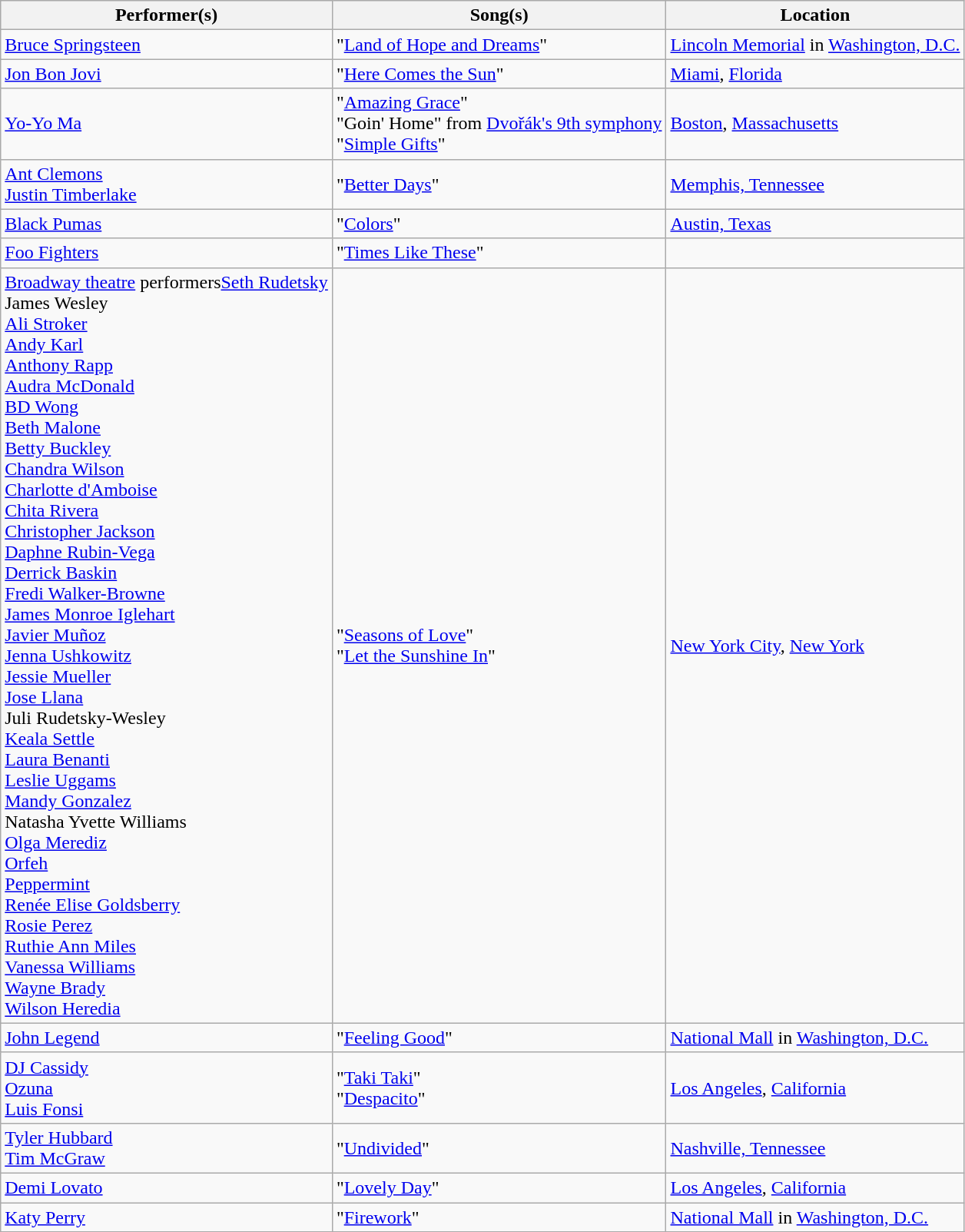<table class="wikitable plainrowheaders">
<tr>
<th scope="col">Performer(s)</th>
<th scope="col">Song(s)</th>
<th scope="col">Location</th>
</tr>
<tr>
<td><a href='#'>Bruce Springsteen</a></td>
<td>"<a href='#'>Land of Hope and Dreams</a>"</td>
<td><a href='#'>Lincoln Memorial</a> in <a href='#'>Washington, D.C.</a></td>
</tr>
<tr>
<td><a href='#'>Jon Bon Jovi</a></td>
<td>"<a href='#'>Here Comes the Sun</a>"</td>
<td><a href='#'>Miami</a>, <a href='#'>Florida</a></td>
</tr>
<tr>
<td><a href='#'>Yo-Yo Ma</a></td>
<td>"<a href='#'>Amazing Grace</a>"<br>"Goin' Home" from <a href='#'>Dvořák's 9th symphony</a><br>"<a href='#'>Simple Gifts</a>"</td>
<td><a href='#'>Boston</a>, <a href='#'>Massachusetts</a></td>
</tr>
<tr>
<td><a href='#'>Ant Clemons</a><br><a href='#'>Justin Timberlake</a></td>
<td>"<a href='#'>Better Days</a>"</td>
<td><a href='#'>Memphis, Tennessee</a></td>
</tr>
<tr>
<td><a href='#'>Black Pumas</a></td>
<td>"<a href='#'>Colors</a>"</td>
<td><a href='#'>Austin, Texas</a></td>
</tr>
<tr>
<td><a href='#'>Foo Fighters</a></td>
<td>"<a href='#'>Times Like These</a>"</td>
<td></td>
</tr>
<tr>
<td><a href='#'>Broadway theatre</a> performers<a href='#'>Seth Rudetsky</a><br>James Wesley<br><a href='#'>Ali Stroker</a><br><a href='#'>Andy Karl</a><br><a href='#'>Anthony Rapp</a><br><a href='#'>Audra McDonald</a><br><a href='#'>BD Wong</a><br><a href='#'>Beth Malone</a><br><a href='#'>Betty Buckley</a><br><a href='#'>Chandra Wilson</a><br><a href='#'>Charlotte d'Amboise</a><br><a href='#'>Chita Rivera</a><br><a href='#'>Christopher Jackson</a><br><a href='#'>Daphne Rubin-Vega</a><br><a href='#'>Derrick Baskin</a><br><a href='#'>Fredi Walker-Browne</a><br><a href='#'>James Monroe Iglehart</a><br><a href='#'>Javier Muñoz</a><br><a href='#'>Jenna Ushkowitz</a><br><a href='#'>Jessie Mueller</a><br><a href='#'>Jose Llana</a><br>Juli Rudetsky-Wesley<br><a href='#'>Keala Settle</a><br><a href='#'>Laura Benanti</a><br><a href='#'>Leslie Uggams</a><br><a href='#'>Mandy Gonzalez</a><br>Natasha Yvette Williams<br><a href='#'>Olga Merediz</a><br><a href='#'>Orfeh</a><br><a href='#'>Peppermint</a><br><a href='#'>Renée Elise Goldsberry</a><br><a href='#'>Rosie Perez</a><br><a href='#'>Ruthie Ann Miles</a><br><a href='#'>Vanessa Williams</a><br><a href='#'>Wayne Brady</a><br><a href='#'>Wilson Heredia</a></td>
<td>"<a href='#'>Seasons of Love</a>"<br>"<a href='#'>Let the Sunshine In</a>"</td>
<td><a href='#'>New York City</a>, <a href='#'>New York</a></td>
</tr>
<tr>
<td><a href='#'>John Legend</a></td>
<td>"<a href='#'>Feeling Good</a>"</td>
<td><a href='#'>National Mall</a> in <a href='#'>Washington, D.C.</a></td>
</tr>
<tr>
<td><a href='#'>DJ Cassidy</a><br><a href='#'>Ozuna</a><br><a href='#'>Luis Fonsi</a></td>
<td>"<a href='#'>Taki Taki</a>"<br>"<a href='#'>Despacito</a>"</td>
<td><a href='#'>Los Angeles</a>, <a href='#'>California</a></td>
</tr>
<tr>
<td><a href='#'>Tyler Hubbard</a><br><a href='#'>Tim McGraw</a></td>
<td>"<a href='#'>Undivided</a>"</td>
<td><a href='#'>Nashville, Tennessee</a></td>
</tr>
<tr>
<td><a href='#'>Demi Lovato</a></td>
<td>"<a href='#'>Lovely Day</a>"</td>
<td><a href='#'>Los Angeles</a>, <a href='#'>California</a></td>
</tr>
<tr>
<td><a href='#'>Katy Perry</a></td>
<td>"<a href='#'>Firework</a>"</td>
<td><a href='#'>National Mall</a> in <a href='#'>Washington, D.C.</a></td>
</tr>
<tr>
</tr>
</table>
